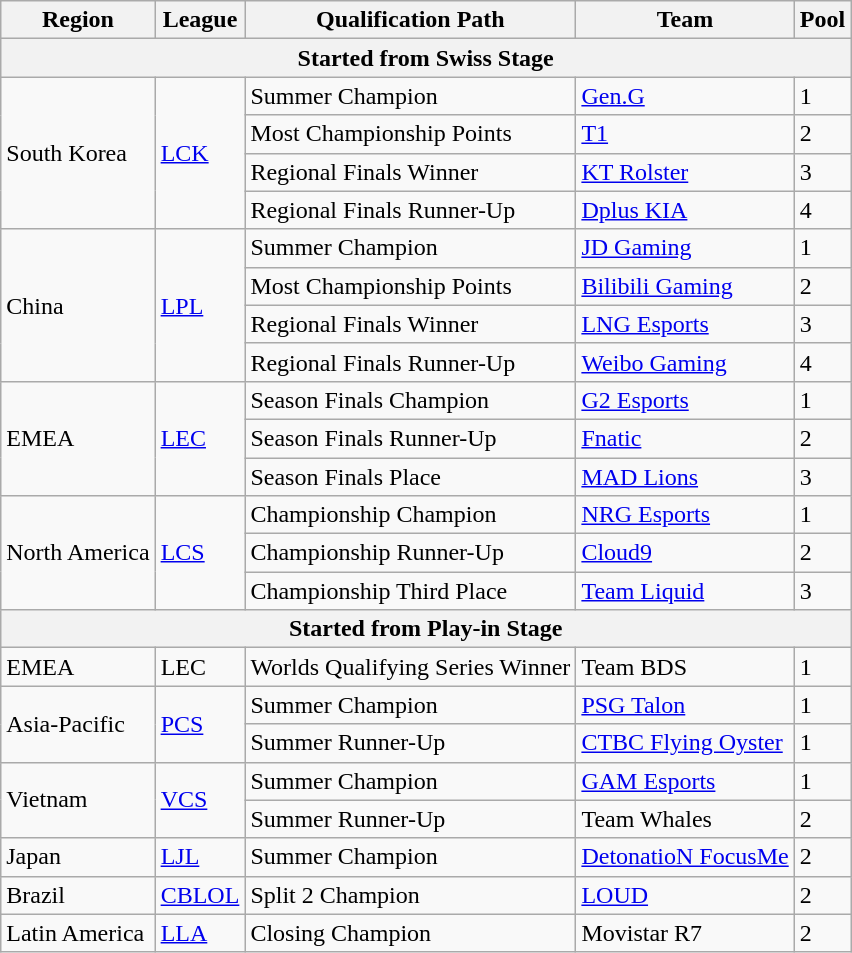<table class="wikitable" style="white-space:nowrap">
<tr>
<th>Region</th>
<th>League</th>
<th>Qualification Path</th>
<th>Team</th>
<th>Pool</th>
</tr>
<tr>
<th colspan="5">Started from Swiss Stage</th>
</tr>
<tr>
<td rowspan="4">South Korea</td>
<td rowspan="4" title="League of Legends Champions Korea"><a href='#'>LCK</a></td>
<td>Summer Champion</td>
<td><a href='#'>Gen.G</a></td>
<td>1</td>
</tr>
<tr>
<td>Most Championship Points</td>
<td><a href='#'>T1</a></td>
<td>2</td>
</tr>
<tr>
<td>Regional Finals Winner</td>
<td><a href='#'>KT Rolster</a></td>
<td>3</td>
</tr>
<tr>
<td>Regional Finals Runner-Up</td>
<td><a href='#'>Dplus KIA</a></td>
<td>4</td>
</tr>
<tr>
<td rowspan="4">China</td>
<td rowspan="4" title="League of Legends Pro League"><a href='#'>LPL</a></td>
<td>Summer Champion</td>
<td><a href='#'>JD Gaming</a></td>
<td>1</td>
</tr>
<tr>
<td>Most Championship Points</td>
<td><a href='#'>Bilibili Gaming</a></td>
<td>2</td>
</tr>
<tr>
<td>Regional Finals Winner</td>
<td><a href='#'>LNG Esports</a></td>
<td>3</td>
</tr>
<tr>
<td>Regional Finals Runner-Up</td>
<td><a href='#'>Weibo Gaming</a></td>
<td>4</td>
</tr>
<tr>
<td rowspan="3">EMEA</td>
<td rowspan="3" title="League of Legends EMEA Championship"><a href='#'>LEC</a></td>
<td>Season Finals Champion</td>
<td><a href='#'>G2 Esports</a></td>
<td>1</td>
</tr>
<tr>
<td>Season Finals Runner-Up</td>
<td><a href='#'>Fnatic</a></td>
<td>2</td>
</tr>
<tr>
<td>Season Finals Place</td>
<td><a href='#'>MAD Lions</a></td>
<td>3</td>
</tr>
<tr>
<td rowspan="3">North America</td>
<td rowspan="3" title="League of Legends Championship Series"><a href='#'>LCS</a></td>
<td>Championship Champion</td>
<td><a href='#'>NRG Esports</a></td>
<td>1</td>
</tr>
<tr>
<td>Championship Runner-Up</td>
<td><a href='#'>Cloud9</a></td>
<td>2</td>
</tr>
<tr>
<td>Championship Third Place</td>
<td><a href='#'>Team Liquid</a></td>
<td>3</td>
</tr>
<tr>
<th colspan="5">Started from Play-in Stage</th>
</tr>
<tr>
<td>EMEA</td>
<td title="League of Legends EMEA Championship">LEC</td>
<td>Worlds Qualifying Series Winner</td>
<td>Team BDS</td>
<td>1</td>
</tr>
<tr>
<td rowspan="2" title="Taiwan/Hong Kong/Macau/Southeast Asia/Oceania">Asia-Pacific</td>
<td rowspan="2" title="Pacific Championship Series"><a href='#'>PCS</a></td>
<td>Summer Champion</td>
<td><a href='#'>PSG Talon</a></td>
<td>1</td>
</tr>
<tr>
<td>Summer Runner-Up</td>
<td><a href='#'>CTBC Flying Oyster</a></td>
<td>1</td>
</tr>
<tr>
<td rowspan="2">Vietnam</td>
<td rowspan="2" title="Vietnam Championship Series"><a href='#'>VCS</a></td>
<td>Summer Champion</td>
<td><a href='#'>GAM Esports</a></td>
<td>1</td>
</tr>
<tr>
<td>Summer Runner-Up</td>
<td>Team Whales</td>
<td>2</td>
</tr>
<tr>
<td>Japan</td>
<td title="League of Legends Japan League"><a href='#'>LJL</a></td>
<td>Summer Champion</td>
<td><a href='#'>DetonatioN FocusMe</a></td>
<td>2</td>
</tr>
<tr>
<td>Brazil</td>
<td title="Campeonato Brasileiro de League of Legends"><a href='#'>CBLOL</a></td>
<td>Split 2 Champion</td>
<td><a href='#'>LOUD</a></td>
<td>2</td>
</tr>
<tr>
<td>Latin America</td>
<td title="Liga Latinoamérica"><a href='#'>LLA</a></td>
<td>Closing Champion</td>
<td>Movistar R7</td>
<td>2</td>
</tr>
</table>
